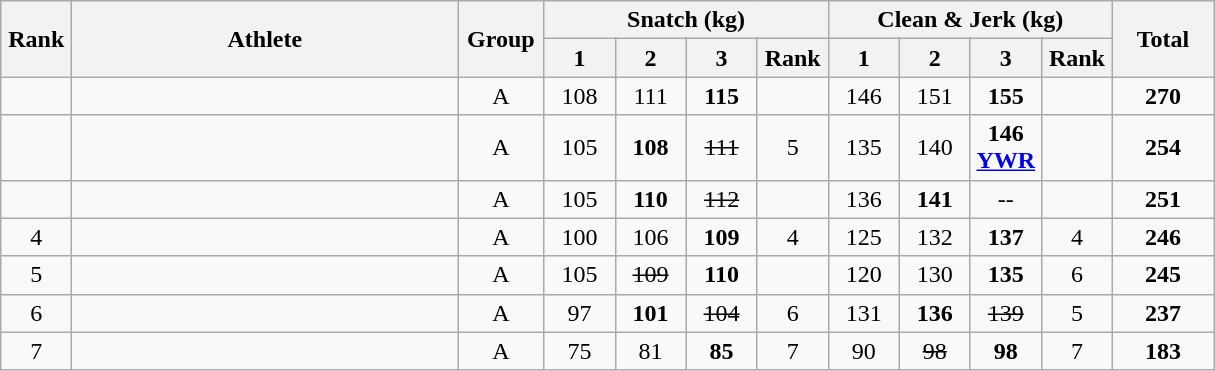<table class = "wikitable" style="text-align:center;">
<tr>
<th rowspan=2 width=40>Rank</th>
<th rowspan=2 width=250>Athlete</th>
<th rowspan=2 width=50>Group</th>
<th colspan=4>Snatch (kg)</th>
<th colspan=4>Clean & Jerk (kg)</th>
<th rowspan=2 width=60>Total</th>
</tr>
<tr>
<th width=40>1</th>
<th width=40>2</th>
<th width=40>3</th>
<th width=40>Rank</th>
<th width=40>1</th>
<th width=40>2</th>
<th width=40>3</th>
<th width=40>Rank</th>
</tr>
<tr>
<td></td>
<td align=left></td>
<td>A</td>
<td>108</td>
<td>111</td>
<td><strong>115</strong></td>
<td></td>
<td>146</td>
<td>151</td>
<td><strong>155</strong></td>
<td></td>
<td><strong>270</strong></td>
</tr>
<tr>
<td></td>
<td align=left></td>
<td>A</td>
<td>105</td>
<td><strong>108</strong></td>
<td><s>111</s></td>
<td>5</td>
<td>135</td>
<td>140</td>
<td><strong>146</strong><br><strong><a href='#'>YWR</a></strong></td>
<td></td>
<td><strong>254</strong></td>
</tr>
<tr>
<td></td>
<td align=left></td>
<td>A</td>
<td>105</td>
<td><strong>110</strong></td>
<td><s>112</s></td>
<td></td>
<td>136</td>
<td><strong>141</strong></td>
<td>--</td>
<td></td>
<td><strong>251</strong></td>
</tr>
<tr>
<td>4</td>
<td align=left></td>
<td>A</td>
<td>100</td>
<td>106</td>
<td><strong>109</strong></td>
<td>4</td>
<td>125</td>
<td>132</td>
<td><strong>137</strong></td>
<td>4</td>
<td><strong>246</strong></td>
</tr>
<tr>
<td>5</td>
<td align=left></td>
<td>A</td>
<td>105</td>
<td><s>109</s></td>
<td><strong>110</strong></td>
<td></td>
<td>120</td>
<td>130</td>
<td><strong>135</strong></td>
<td>6</td>
<td><strong>245</strong></td>
</tr>
<tr>
<td>6</td>
<td align=left></td>
<td>A</td>
<td>97</td>
<td><strong>101</strong></td>
<td><s>104</s></td>
<td>6</td>
<td>131</td>
<td><strong>136</strong></td>
<td><s>139</s></td>
<td>5</td>
<td><strong>237</strong></td>
</tr>
<tr>
<td>7</td>
<td align=left></td>
<td>A</td>
<td>75</td>
<td>81</td>
<td><strong>85</strong></td>
<td>7</td>
<td>90</td>
<td><s>98</s></td>
<td><strong>98</strong></td>
<td>7</td>
<td><strong>183</strong></td>
</tr>
</table>
